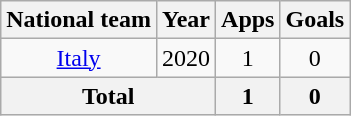<table class="wikitable" style="text-align:center">
<tr>
<th>National team</th>
<th>Year</th>
<th>Apps</th>
<th>Goals</th>
</tr>
<tr>
<td><a href='#'>Italy</a></td>
<td>2020</td>
<td>1</td>
<td>0</td>
</tr>
<tr>
<th colspan="2">Total</th>
<th>1</th>
<th>0</th>
</tr>
</table>
